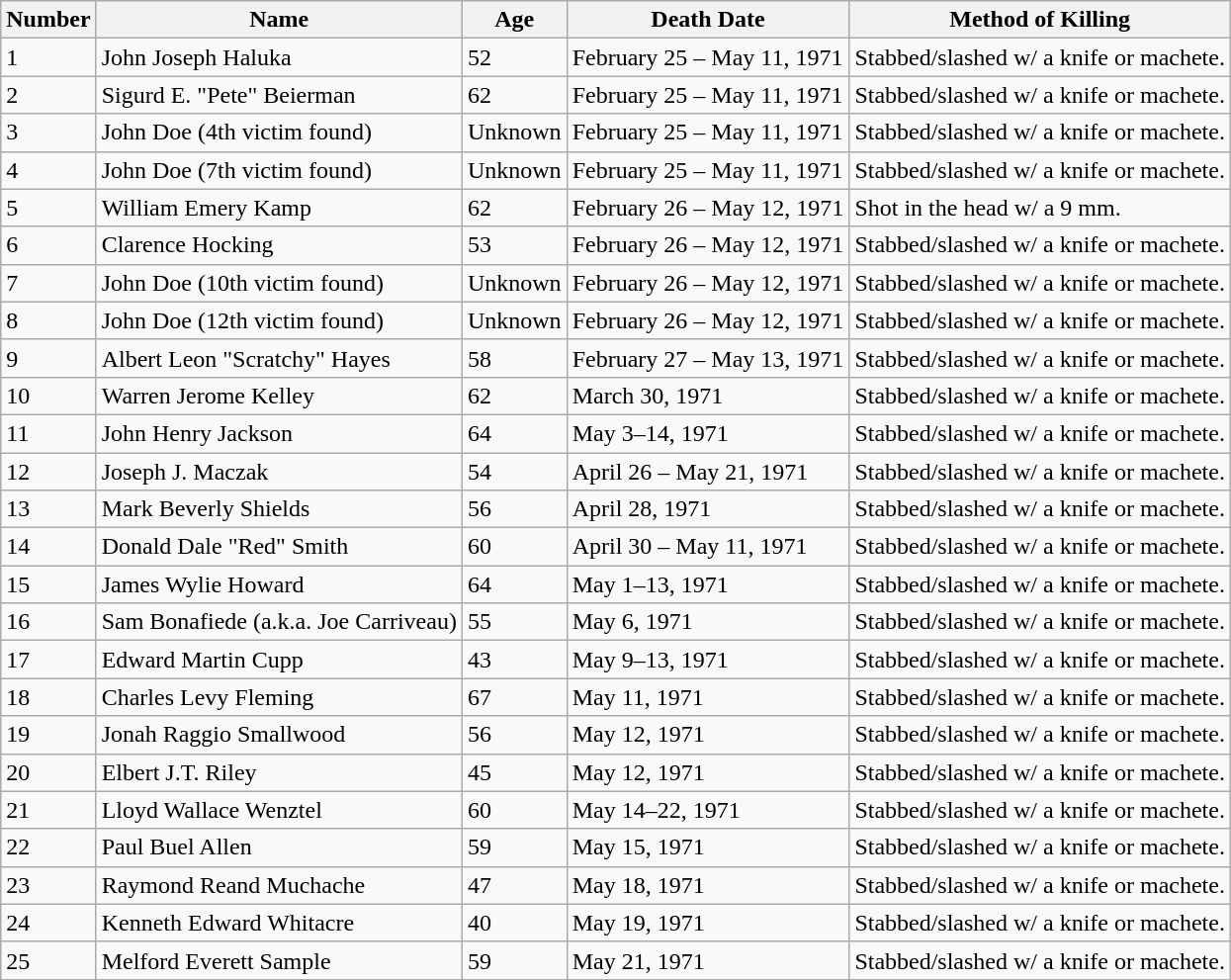<table class="wikitable">
<tr>
<th>Number</th>
<th>Name</th>
<th>Age</th>
<th>Death Date</th>
<th>Method of Killing</th>
</tr>
<tr>
<td>1</td>
<td>John Joseph Haluka</td>
<td>52</td>
<td>February 25 – May 11, 1971</td>
<td>Stabbed/slashed w/ a knife or machete.</td>
</tr>
<tr>
<td>2</td>
<td>Sigurd E. "Pete" Beierman</td>
<td>62</td>
<td>February 25 – May 11, 1971</td>
<td>Stabbed/slashed w/ a knife or machete.</td>
</tr>
<tr>
<td>3</td>
<td>John Doe (4th victim found)</td>
<td>Unknown</td>
<td>February 25 – May 11, 1971</td>
<td>Stabbed/slashed w/ a knife or machete.</td>
</tr>
<tr>
<td>4</td>
<td>John Doe (7th victim found)</td>
<td>Unknown</td>
<td>February 25 – May 11, 1971</td>
<td>Stabbed/slashed w/ a knife or machete.</td>
</tr>
<tr>
<td>5</td>
<td>William Emery Kamp</td>
<td>62</td>
<td>February 26 – May 12, 1971</td>
<td>Shot in the head w/ a 9 mm.</td>
</tr>
<tr>
<td>6</td>
<td>Clarence Hocking</td>
<td>53</td>
<td>February 26 – May 12, 1971</td>
<td>Stabbed/slashed w/ a knife or machete.</td>
</tr>
<tr>
<td>7</td>
<td>John Doe (10th victim found)</td>
<td>Unknown</td>
<td>February 26 – May 12, 1971</td>
<td>Stabbed/slashed w/ a knife or machete.</td>
</tr>
<tr>
<td>8</td>
<td>John Doe (12th victim found)</td>
<td>Unknown</td>
<td>February 26 – May 12, 1971</td>
<td>Stabbed/slashed w/ a knife or machete.</td>
</tr>
<tr>
<td>9</td>
<td>Albert Leon "Scratchy" Hayes</td>
<td>58</td>
<td>February 27 – May 13, 1971</td>
<td>Stabbed/slashed w/ a knife or machete.</td>
</tr>
<tr>
<td>10</td>
<td>Warren Jerome Kelley</td>
<td>62</td>
<td> March 30, 1971</td>
<td>Stabbed/slashed w/ a knife or machete.</td>
</tr>
<tr>
<td>11</td>
<td>John Henry Jackson</td>
<td>64</td>
<td>May 3–14, 1971</td>
<td>Stabbed/slashed w/ a knife or machete.</td>
</tr>
<tr>
<td>12</td>
<td>Joseph J. Maczak</td>
<td>54</td>
<td>April 26 – May 21, 1971</td>
<td>Stabbed/slashed w/ a knife or machete.</td>
</tr>
<tr>
<td>13</td>
<td>Mark Beverly Shields</td>
<td>56</td>
<td> April 28, 1971</td>
<td>Stabbed/slashed w/ a knife or machete.</td>
</tr>
<tr>
<td>14</td>
<td>Donald Dale "Red" Smith</td>
<td>60</td>
<td>April 30 – May 11, 1971</td>
<td>Stabbed/slashed w/ a knife or machete.</td>
</tr>
<tr>
<td>15</td>
<td>James Wylie Howard</td>
<td>64</td>
<td>May 1–13, 1971</td>
<td>Stabbed/slashed w/ a knife or machete.</td>
</tr>
<tr>
<td>16</td>
<td>Sam Bonafiede (a.k.a. Joe Carriveau)</td>
<td>55</td>
<td> May 6, 1971</td>
<td>Stabbed/slashed w/ a knife or machete.</td>
</tr>
<tr>
<td>17</td>
<td>Edward Martin Cupp</td>
<td>43</td>
<td>May 9–13, 1971</td>
<td>Stabbed/slashed w/ a knife or machete.</td>
</tr>
<tr>
<td>18</td>
<td>Charles Levy Fleming</td>
<td>67</td>
<td> May 11, 1971</td>
<td>Stabbed/slashed w/ a knife or machete.</td>
</tr>
<tr>
<td>19</td>
<td>Jonah Raggio Smallwood</td>
<td>56</td>
<td> May 12, 1971</td>
<td>Stabbed/slashed w/ a knife or machete.</td>
</tr>
<tr>
<td>20</td>
<td>Elbert J.T. Riley</td>
<td>45</td>
<td> May 12, 1971</td>
<td>Stabbed/slashed w/ a knife or machete.</td>
</tr>
<tr>
<td>21</td>
<td>Lloyd Wallace Wenztel</td>
<td>60</td>
<td>May 14–22, 1971</td>
<td>Stabbed/slashed w/ a knife or machete.</td>
</tr>
<tr>
<td>22</td>
<td>Paul Buel Allen</td>
<td>59</td>
<td> May 15, 1971</td>
<td>Stabbed/slashed w/ a knife or machete.</td>
</tr>
<tr>
<td>23</td>
<td>Raymond Reand Muchache</td>
<td>47</td>
<td> May 18, 1971</td>
<td>Stabbed/slashed w/ a knife or machete.</td>
</tr>
<tr>
<td>24</td>
<td>Kenneth Edward Whitacre</td>
<td>40</td>
<td> May 19, 1971</td>
<td>Stabbed/slashed w/ a knife or machete.</td>
</tr>
<tr>
<td>25</td>
<td>Melford Everett Sample</td>
<td>59</td>
<td> May 21, 1971</td>
<td>Stabbed/slashed w/ a knife or machete.</td>
</tr>
<tr>
</tr>
</table>
